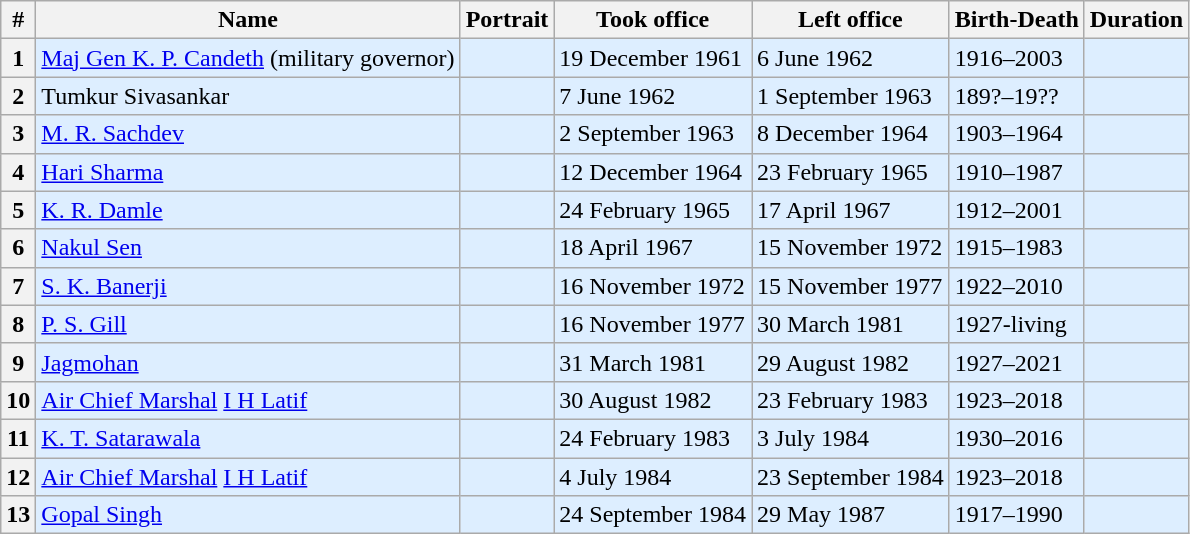<table class="wikitable sortable">
<tr>
<th bgcolor="#cccccc"><strong>#</strong></th>
<th bgcolor="#cccccc"><strong>Name</strong></th>
<th><strong>Portrait</strong></th>
<th bgcolor="#cccccc"><strong>Took office</strong></th>
<th bgcolor="#cccccc"><strong>Left office</strong></th>
<th bgcolor="#cccccc"><strong>Birth-Death</strong></th>
<th bgcolor="#cccccc"><strong>Duration</strong></th>
</tr>
<tr>
<th bgcolor="#DDEEFF">1</th>
<td bgcolor=#DDEEFF><a href='#'>Maj Gen K. P. Candeth</a> (military governor)</td>
<td bgcolor="#DDEEFF"></td>
<td bgcolor="#DDEEFF">19 December 1961</td>
<td bgcolor=#DDEEFF>6 June 1962</td>
<td bgcolor=#DDEEFF>1916–2003</td>
<td bgcolor=#DDEEFF></td>
</tr>
<tr>
<th bgcolor="#DDEEFF">2</th>
<td bgcolor=#DDEEFF>Tumkur Sivasankar</td>
<td bgcolor="#DDEEFF"></td>
<td bgcolor="#DDEEFF">7 June 1962</td>
<td bgcolor=#DDEEFF>1 September 1963</td>
<td bgcolor=#DDEEFF>189?–19??</td>
<td bgcolor="#DDEEFF"></td>
</tr>
<tr>
<th bgcolor="#DDEEFF">3</th>
<td bgcolor=#DDEEFF><a href='#'>M. R. Sachdev</a></td>
<td bgcolor="#DDEEFF"></td>
<td bgcolor="#DDEEFF">2 September 1963</td>
<td bgcolor=#DDEEFF>8 December 1964</td>
<td bgcolor=#DDEEFF>1903–1964</td>
<td bgcolor="#DDEEFF"></td>
</tr>
<tr>
<th bgcolor="#DDEEFF">4</th>
<td bgcolor=#DDEEFF><a href='#'>Hari Sharma</a></td>
<td bgcolor="#DDEEFF"></td>
<td bgcolor="#DDEEFF">12 December 1964</td>
<td bgcolor=#DDEEFF>23 February 1965</td>
<td bgcolor=#DDEEFF>1910–1987</td>
<td bgcolor="#DDEEFF"></td>
</tr>
<tr>
<th bgcolor="#DDEEFF">5</th>
<td bgcolor=#DDEEFF><a href='#'>K. R. Damle</a></td>
<td bgcolor="#DDEEFF"></td>
<td bgcolor="#DDEEFF">24 February 1965</td>
<td bgcolor=#DDEEFF>17 April 1967</td>
<td bgcolor=#DDEEFF>1912–2001</td>
<td bgcolor="#DDEEFF"></td>
</tr>
<tr>
<th bgcolor="#DDEEFF">6</th>
<td bgcolor=#DDEEFF><a href='#'>Nakul Sen</a></td>
<td bgcolor="#DDEEFF"></td>
<td bgcolor="#DDEEFF">18 April 1967</td>
<td bgcolor=#DDEEFF>15 November 1972</td>
<td bgcolor=#DDEEFF>1915–1983</td>
<td bgcolor="#DDEEFF"></td>
</tr>
<tr>
<th bgcolor="#DDEEFF">7</th>
<td bgcolor=#DDEEFF><a href='#'>S. K. Banerji</a></td>
<td bgcolor="#DDEEFF"></td>
<td bgcolor="#DDEEFF">16 November 1972</td>
<td bgcolor=#DDEEFF>15 November 1977</td>
<td bgcolor=#DDEEFF>1922–2010</td>
<td bgcolor="#DDEEFF"></td>
</tr>
<tr>
<th bgcolor="#DDEEFF">8</th>
<td bgcolor=#DDEEFF><a href='#'>P. S. Gill</a></td>
<td bgcolor="#DDEEFF"></td>
<td bgcolor="#DDEEFF">16 November 1977</td>
<td bgcolor=#DDEEFF>30 March 1981</td>
<td bgcolor=#DDEEFF>1927-living</td>
<td bgcolor="#DDEEFF"></td>
</tr>
<tr>
<th bgcolor="#DDEEFF">9</th>
<td bgcolor=#DDEEFF><a href='#'>Jagmohan</a></td>
<td bgcolor="#DDEEFF"></td>
<td bgcolor="#DDEEFF">31 March 1981</td>
<td bgcolor=#DDEEFF>29 August 1982</td>
<td bgcolor=#DDEEFF>1927–2021</td>
<td bgcolor="#DDEEFF"></td>
</tr>
<tr>
<th bgcolor="#DDEEFF">10</th>
<td bgcolor=#DDEEFF><a href='#'>Air Chief Marshal</a> <a href='#'>I H Latif</a></td>
<td bgcolor="#DDEEFF"></td>
<td bgcolor="#DDEEFF">30 August 1982</td>
<td bgcolor=#DDEEFF>23 February 1983</td>
<td bgcolor=#DDEEFF>1923–2018</td>
<td bgcolor="#DDEEFF"></td>
</tr>
<tr>
<th bgcolor="#DDEEFF">11</th>
<td bgcolor=#DDEEFF><a href='#'>K. T. Satarawala</a></td>
<td bgcolor="#DDEEFF"></td>
<td bgcolor="#DDEEFF">24 February 1983</td>
<td bgcolor=#DDEEFF>3 July 1984</td>
<td bgcolor=#DDEEFF>1930–2016</td>
<td bgcolor="#DDEEFF"></td>
</tr>
<tr>
<th bgcolor="#DDEEFF">12</th>
<td bgcolor=#DDEEFF><a href='#'>Air Chief Marshal</a> <a href='#'>I H Latif</a></td>
<td bgcolor="#DDEEFF"></td>
<td bgcolor="#DDEEFF">4 July 1984</td>
<td bgcolor=#DDEEFF>23 September 1984</td>
<td bgcolor=#DDEEFF>1923–2018</td>
<td bgcolor="#DDEEFF"></td>
</tr>
<tr>
<th bgcolor="#DDEEFF">13</th>
<td bgcolor=#DDEEFF><a href='#'>Gopal Singh</a></td>
<td bgcolor="#DDEEFF"></td>
<td bgcolor="#DDEEFF">24 September 1984</td>
<td bgcolor=#DDEEFF>29 May 1987</td>
<td bgcolor=#DDEEFF>1917–1990</td>
<td bgcolor="#DDEEFF"></td>
</tr>
</table>
